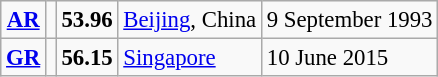<table class="wikitable" style="font-size:95%; position:relative;">
<tr>
<td align=center><strong><a href='#'>AR</a></strong></td>
<td></td>
<td><strong>53.96</strong></td>
<td><a href='#'>Beijing</a>, China</td>
<td>9 September 1993</td>
</tr>
<tr>
<td align=center><strong><a href='#'>GR</a></strong></td>
<td></td>
<td><strong>56.15</strong></td>
<td><a href='#'>Singapore</a></td>
<td>10 June 2015</td>
</tr>
</table>
